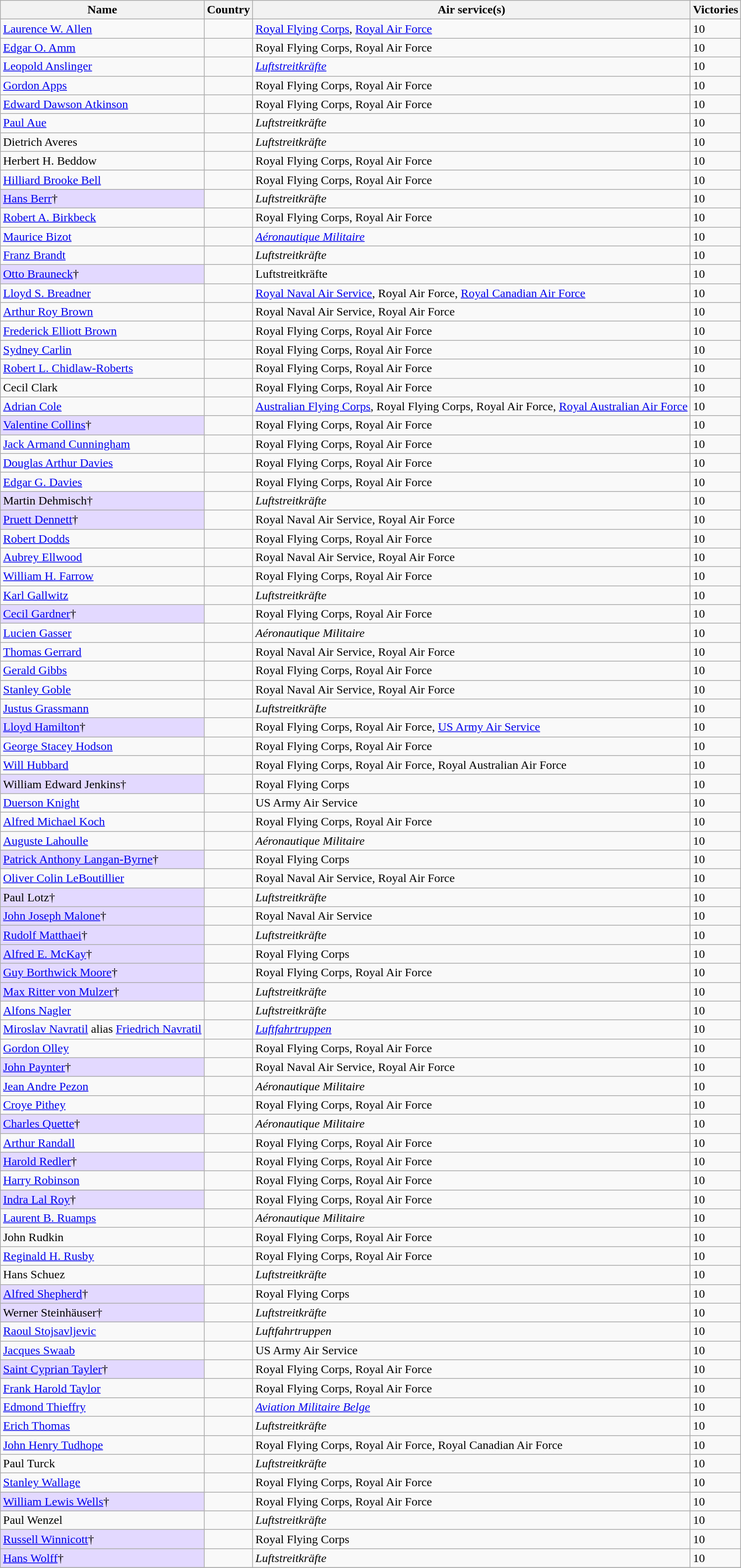<table class="wikitable sortable" style="clear:right;">
<tr>
<th>Name</th>
<th>Country</th>
<th>Air service(s)</th>
<th>Victories<br><onlyinclude></th>
</tr>
<tr>
<td><a href='#'>Laurence W. Allen</a></td>
<td style="text-align:left;"></td>
<td><a href='#'>Royal Flying Corps</a>, <a href='#'>Royal Air Force</a></td>
<td>10</td>
</tr>
<tr>
<td><a href='#'>Edgar O. Amm</a></td>
<td style="text-align:left;"></td>
<td>Royal Flying Corps, Royal Air Force</td>
<td>10</td>
</tr>
<tr>
<td><a href='#'>Leopold Anslinger</a></td>
<td style="text-align:left;"></td>
<td><em><a href='#'>Luftstreitkräfte</a></em></td>
<td>10</td>
</tr>
<tr>
<td><a href='#'>Gordon Apps</a></td>
<td style="text-align:left;"></td>
<td>Royal Flying Corps, Royal Air Force</td>
<td>10</td>
</tr>
<tr>
<td><a href='#'>Edward Dawson Atkinson</a></td>
<td style="text-align:left;"></td>
<td>Royal Flying Corps, Royal Air Force</td>
<td>10</td>
</tr>
<tr>
<td><a href='#'>Paul Aue</a></td>
<td style="text-align:left;"></td>
<td><em>Luftstreitkräfte</em></td>
<td>10</td>
</tr>
<tr>
<td>Dietrich Averes</td>
<td style="text-align:left;"></td>
<td><em>Luftstreitkräfte</em></td>
<td>10</td>
</tr>
<tr>
<td>Herbert H. Beddow</td>
<td style="text-align:left;"></td>
<td>Royal Flying Corps, Royal Air Force</td>
<td>10</td>
</tr>
<tr>
<td><a href='#'>Hilliard Brooke Bell</a></td>
<td style="text-align:left;"></td>
<td>Royal Flying Corps, Royal Air Force</td>
<td>10</td>
</tr>
<tr>
<td style="background:#e3d9ff;"><a href='#'>Hans Berr</a>†</td>
<td style="text-align:left;"></td>
<td><em>Luftstreitkräfte</em></td>
<td>10</td>
</tr>
<tr>
<td><a href='#'>Robert A. Birkbeck</a></td>
<td style="text-align:left;"></td>
<td>Royal Flying Corps, Royal Air Force</td>
<td>10</td>
</tr>
<tr>
<td><a href='#'>Maurice Bizot</a></td>
<td style="text-align:left;"></td>
<td><a href='#'><em>Aéronautique Militaire</em></a></td>
<td>10</td>
</tr>
<tr>
<td><a href='#'>Franz Brandt</a></td>
<td style="text-align:left;"></td>
<td><em>Luftstreitkräfte</em></td>
<td>10</td>
</tr>
<tr>
<td style="background:#e3d9ff;"><a href='#'>Otto Brauneck</a>†</td>
<td style="text-align:left;"></td>
<td>Luftstreitkräfte</td>
<td>10</td>
</tr>
<tr>
<td><a href='#'>Lloyd S. Breadner</a></td>
<td style="text-align:left;"></td>
<td><a href='#'>Royal Naval Air Service</a>, Royal Air Force, <a href='#'>Royal Canadian Air Force</a></td>
<td>10</td>
</tr>
<tr>
<td><a href='#'>Arthur Roy Brown</a></td>
<td style="text-align:left;"></td>
<td>Royal Naval Air Service, Royal Air Force</td>
<td>10</td>
</tr>
<tr>
<td><a href='#'>Frederick Elliott Brown</a></td>
<td style="text-align:left;"></td>
<td>Royal Flying Corps, Royal Air Force</td>
<td>10</td>
</tr>
<tr>
<td><a href='#'>Sydney Carlin</a></td>
<td style="text-align:left;"></td>
<td>Royal Flying Corps, Royal Air Force</td>
<td>10</td>
</tr>
<tr>
<td><a href='#'>Robert L. Chidlaw-Roberts</a></td>
<td style="text-align:left;"></td>
<td>Royal Flying Corps, Royal Air Force</td>
<td>10</td>
</tr>
<tr>
<td>Cecil Clark</td>
<td style="text-align:left;"></td>
<td>Royal Flying Corps, Royal Air Force</td>
<td>10</td>
</tr>
<tr>
<td><a href='#'>Adrian Cole</a></td>
<td style="text-align:left;"></td>
<td><a href='#'>Australian Flying Corps</a>, Royal Flying Corps, Royal Air Force, <a href='#'>Royal Australian Air Force</a></td>
<td>10</td>
</tr>
<tr>
<td style="background:#e3d9ff;"><a href='#'>Valentine Collins</a>†</td>
<td style="text-align:left;"></td>
<td>Royal Flying Corps, Royal Air Force</td>
<td>10</td>
</tr>
<tr>
<td><a href='#'>Jack Armand Cunningham</a></td>
<td style="text-align:left;"></td>
<td>Royal Flying Corps, Royal Air Force</td>
<td>10</td>
</tr>
<tr>
<td><a href='#'>Douglas Arthur Davies</a></td>
<td style="text-align:left;"></td>
<td>Royal Flying Corps, Royal Air Force</td>
<td>10</td>
</tr>
<tr>
<td><a href='#'>Edgar G. Davies</a></td>
<td style="text-align:left;"></td>
<td>Royal Flying Corps, Royal Air Force</td>
<td>10</td>
</tr>
<tr>
<td style="background:#e3d9ff;">Martin Dehmisch†</td>
<td style="text-align:left;"></td>
<td><em>Luftstreitkräfte</em></td>
<td>10</td>
</tr>
<tr>
<td style="background:#e3d9ff;"><a href='#'>Pruett Dennett</a>†</td>
<td style="text-align:left;"></td>
<td>Royal Naval Air Service, Royal Air Force</td>
<td>10</td>
</tr>
<tr>
<td><a href='#'>Robert Dodds</a></td>
<td style="text-align:left;"></td>
<td>Royal Flying Corps, Royal Air Force</td>
<td>10</td>
</tr>
<tr>
<td><a href='#'>Aubrey Ellwood</a></td>
<td style="text-align:left;"></td>
<td>Royal Naval Air Service, Royal Air Force</td>
<td>10</td>
</tr>
<tr>
<td><a href='#'>William H. Farrow</a></td>
<td style="text-align:left;"></td>
<td>Royal Flying Corps, Royal Air Force</td>
<td>10</td>
</tr>
<tr>
<td><a href='#'>Karl Gallwitz</a></td>
<td style="text-align:left;"></td>
<td><em>Luftstreitkräfte</em></td>
<td>10</td>
</tr>
<tr>
<td style="background:#e3d9ff;"><a href='#'>Cecil Gardner</a>†</td>
<td style="text-align:left;"></td>
<td>Royal Flying Corps, Royal Air Force</td>
<td>10</td>
</tr>
<tr>
<td><a href='#'>Lucien Gasser</a></td>
<td style="text-align:left;"></td>
<td><em>Aéronautique Militaire</em></td>
<td>10</td>
</tr>
<tr>
<td><a href='#'>Thomas Gerrard</a></td>
<td style="text-align:left;"></td>
<td>Royal Naval Air Service, Royal Air Force</td>
<td>10</td>
</tr>
<tr>
<td><a href='#'>Gerald Gibbs</a></td>
<td style="text-align:left;"></td>
<td>Royal Flying Corps, Royal Air Force</td>
<td>10</td>
</tr>
<tr>
<td><a href='#'>Stanley Goble</a></td>
<td style="text-align:left;"></td>
<td>Royal Naval Air Service, Royal Air Force</td>
<td>10</td>
</tr>
<tr>
<td><a href='#'>Justus Grassmann</a></td>
<td style="text-align:left;"></td>
<td><em>Luftstreitkräfte</em></td>
<td>10</td>
</tr>
<tr>
<td style="background:#e3d9ff;"><a href='#'>Lloyd Hamilton</a>†</td>
<td style="text-align:left;"></td>
<td>Royal Flying Corps, Royal Air Force, <a href='#'>US Army Air Service</a></td>
<td>10</td>
</tr>
<tr>
<td><a href='#'>George Stacey Hodson</a></td>
<td style="text-align:left;"></td>
<td>Royal Flying Corps, Royal Air Force</td>
<td>10</td>
</tr>
<tr>
<td><a href='#'>Will Hubbard</a></td>
<td style="text-align:left;"></td>
<td>Royal Flying Corps, Royal Air Force, Royal Australian Air Force</td>
<td>10</td>
</tr>
<tr>
<td style="background:#e3d9ff;">William Edward Jenkins†</td>
<td style="text-align:left;"></td>
<td>Royal Flying Corps</td>
<td>10</td>
</tr>
<tr>
<td><a href='#'>Duerson Knight</a></td>
<td style="text-align:left;"></td>
<td Royal Air Force, United States Army Air Service>US Army Air Service</td>
<td>10</td>
</tr>
<tr>
<td><a href='#'>Alfred Michael Koch</a></td>
<td style="text-align:left;"></td>
<td>Royal Flying Corps, Royal Air Force</td>
<td>10</td>
</tr>
<tr>
<td><a href='#'>Auguste Lahoulle</a></td>
<td style="text-align:left;"></td>
<td><em>Aéronautique Militaire</em></td>
<td>10</td>
</tr>
<tr>
<td style="background:#e3d9ff;"><a href='#'>Patrick Anthony Langan-Byrne</a>†</td>
<td style="text-align:left;"></td>
<td>Royal Flying Corps</td>
<td>10</td>
</tr>
<tr>
<td><a href='#'>Oliver Colin LeBoutillier</a></td>
<td style="text-align:left;"></td>
<td>Royal Naval Air Service, Royal Air Force</td>
<td>10</td>
</tr>
<tr>
<td style="background:#e3d9ff;">Paul Lotz†</td>
<td style="text-align:left;"></td>
<td><em>Luftstreitkräfte</em></td>
<td>10</td>
</tr>
<tr>
<td style="background:#e3d9ff;"><a href='#'>John Joseph Malone</a>†</td>
<td style="text-align:left;"></td>
<td>Royal Naval Air Service</td>
<td>10</td>
</tr>
<tr>
<td style="background:#e3d9ff;"><a href='#'>Rudolf Matthaei</a>†</td>
<td style="text-align:left;"></td>
<td><em>Luftstreitkräfte</em></td>
<td>10</td>
</tr>
<tr>
<td style="background:#e3d9ff;"><a href='#'>Alfred E. McKay</a>†</td>
<td style="text-align:left;"></td>
<td>Royal Flying Corps</td>
<td>10</td>
</tr>
<tr>
<td style="background:#e3d9ff;"><a href='#'>Guy Borthwick Moore</a>†</td>
<td style="text-align:left;"></td>
<td>Royal Flying Corps, Royal Air Force</td>
<td>10</td>
</tr>
<tr>
<td style="background:#e3d9ff;"><a href='#'>Max Ritter von Mulzer</a>†</td>
<td style="text-align:left;"></td>
<td><em>Luftstreitkräfte</em></td>
<td>10</td>
</tr>
<tr>
<td><a href='#'>Alfons Nagler</a></td>
<td style="text-align:left;"></td>
<td><em>Luftstreitkräfte</em></td>
<td>10</td>
</tr>
<tr>
<td><a href='#'>Miroslav Navratil</a> alias <a href='#'>Friedrich Navratil</a></td>
<td style="text-align:left;"></td>
<td><em><a href='#'>Luftfahrtruppen</a></em></td>
<td>10</td>
</tr>
<tr>
<td><a href='#'>Gordon Olley</a></td>
<td style="text-align:left;"></td>
<td>Royal Flying Corps, Royal Air Force</td>
<td>10</td>
</tr>
<tr>
<td style="background:#e3d9ff;"><a href='#'>John Paynter</a>†</td>
<td style="text-align:left;"></td>
<td>Royal Naval Air Service, Royal Air Force</td>
<td>10</td>
</tr>
<tr>
<td><a href='#'>Jean Andre Pezon</a></td>
<td style="text-align:left;"></td>
<td><em>Aéronautique Militaire</em></td>
<td>10</td>
</tr>
<tr>
<td><a href='#'>Croye Pithey</a></td>
<td style="text-align:left;"></td>
<td>Royal Flying Corps, Royal Air Force</td>
<td>10</td>
</tr>
<tr>
<td style="background:#e3d9ff;"><a href='#'>Charles Quette</a>†</td>
<td style="text-align:left;"></td>
<td><em>Aéronautique Militaire</em></td>
<td>10</td>
</tr>
<tr>
<td><a href='#'>Arthur Randall</a></td>
<td style="text-align:left;"></td>
<td>Royal Flying Corps, Royal Air Force</td>
<td>10</td>
</tr>
<tr>
<td style="background:#e3d9ff;"><a href='#'>Harold Redler</a>†</td>
<td style="text-align:left;"></td>
<td>Royal Flying Corps, Royal Air Force</td>
<td>10</td>
</tr>
<tr>
<td><a href='#'>Harry Robinson</a></td>
<td style="text-align:left;"></td>
<td>Royal Flying Corps, Royal Air Force</td>
<td>10</td>
</tr>
<tr>
<td style="background:#e3d9ff;"><a href='#'>Indra Lal Roy</a>†</td>
<td style="text-align:left;"></td>
<td>Royal Flying Corps, Royal Air Force</td>
<td>10</td>
</tr>
<tr>
<td><a href='#'>Laurent B. Ruamps</a></td>
<td style="text-align:left;"></td>
<td><em>Aéronautique Militaire</em></td>
<td>10</td>
</tr>
<tr>
<td>John Rudkin</td>
<td style="text-align:left;"></td>
<td>Royal Flying Corps, Royal Air Force</td>
<td>10</td>
</tr>
<tr>
<td><a href='#'>Reginald H. Rusby</a></td>
<td style="text-align:left;"></td>
<td>Royal Flying Corps, Royal Air Force</td>
<td>10</td>
</tr>
<tr>
<td>Hans Schuez</td>
<td style="text-align:left;"></td>
<td><em>Luftstreitkräfte</em></td>
<td>10</td>
</tr>
<tr>
<td style="background:#e3d9ff;"><a href='#'>Alfred Shepherd</a>†</td>
<td style="text-align:left;"></td>
<td>Royal Flying Corps</td>
<td>10</td>
</tr>
<tr>
<td style="background:#e3d9ff;">Werner Steinhäuser†</td>
<td style="text-align:left;"></td>
<td><em>Luftstreitkräfte</em></td>
<td>10</td>
</tr>
<tr>
<td><a href='#'>Raoul Stojsavljevic</a></td>
<td style="text-align:left;"></td>
<td><em>Luftfahrtruppen</em></td>
<td>10</td>
</tr>
<tr>
<td><a href='#'>Jacques Swaab</a></td>
<td style="text-align:left;"></td>
<td>US Army Air Service</td>
<td>10 </td>
</tr>
<tr>
<td style="background:#e3d9ff;"><a href='#'>Saint Cyprian Tayler</a>†</td>
<td style="text-align:left;"></td>
<td>Royal Flying Corps, Royal Air Force</td>
<td>10</td>
</tr>
<tr>
<td><a href='#'>Frank Harold Taylor</a></td>
<td style="text-align:left;"></td>
<td>Royal Flying Corps, Royal Air Force</td>
<td>10</td>
</tr>
<tr>
<td><a href='#'>Edmond Thieffry</a></td>
<td style="text-align:left;"></td>
<td><a href='#'><em>Aviation Militaire Belge</em></a></td>
<td>10</td>
</tr>
<tr>
<td><a href='#'>Erich Thomas</a></td>
<td style="text-align:left;"></td>
<td><em>Luftstreitkräfte</em></td>
<td>10</td>
</tr>
<tr>
<td><a href='#'>John Henry Tudhope</a></td>
<td style="text-align:left;"></td>
<td>Royal Flying Corps, Royal Air Force, Royal Canadian Air Force</td>
<td>10</td>
</tr>
<tr>
<td>Paul Turck</td>
<td style="text-align:left;"></td>
<td><em>Luftstreitkräfte</em></td>
<td>10</td>
</tr>
<tr>
<td><a href='#'>Stanley Wallage</a></td>
<td style="text-align:left;"></td>
<td>Royal Flying Corps, Royal Air Force</td>
<td>10</td>
</tr>
<tr>
<td style="background:#e3d9ff;"><a href='#'>William Lewis Wells</a>†</td>
<td style="text-align:left;"></td>
<td>Royal Flying Corps, Royal Air Force</td>
<td>10</td>
</tr>
<tr>
<td>Paul Wenzel</td>
<td style="text-align:left;"></td>
<td><em>Luftstreitkräfte</em></td>
<td>10</td>
</tr>
<tr>
<td style="background:#e3d9ff;"><a href='#'>Russell Winnicott</a>†</td>
<td style="text-align:left;"></td>
<td>Royal Flying Corps</td>
<td>10</td>
</tr>
<tr>
<td style="background:#e3d9ff;"><a href='#'>Hans Wolff</a>†</td>
<td style="text-align:left;"></td>
<td><em>Luftstreitkräfte</em></td>
<td>10</td>
</tr>
<tr>
</tr>
</table>
